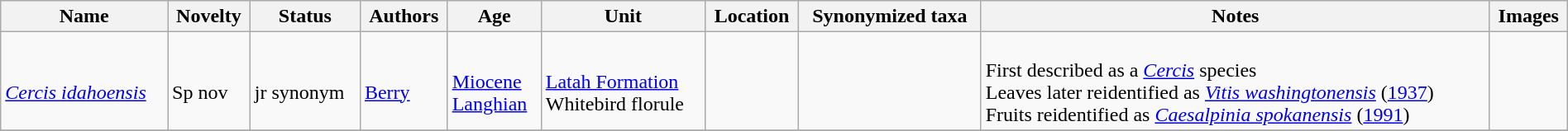<table class="wikitable sortable" align="center" width="100%">
<tr>
<th>Name</th>
<th>Novelty</th>
<th>Status</th>
<th>Authors</th>
<th>Age</th>
<th>Unit</th>
<th>Location</th>
<th>Synonymized taxa</th>
<th>Notes</th>
<th>Images</th>
</tr>
<tr>
<td><br><em><a href='#'>Cercis idahoensis</a></em></td>
<td><br>Sp nov</td>
<td><br>jr synonym</td>
<td><br><a href='#'>Berry</a></td>
<td><br><a href='#'>Miocene</a><br><a href='#'>Langhian</a></td>
<td><br><a href='#'>Latah Formation</a><br>Whitebird florule</td>
<td><br><br></td>
<td></td>
<td><br>First described as a <em><a href='#'>Cercis</a></em> species<br>Leaves later reidentified as <em><a href='#'>Vitis washingtonensis</a></em> (<a href='#'>1937</a>)<br> Fruits reidentified as <em><a href='#'>Caesalpinia spokanensis</a></em> (<a href='#'>1991</a>)</td>
<td><br></td>
</tr>
<tr>
</tr>
</table>
